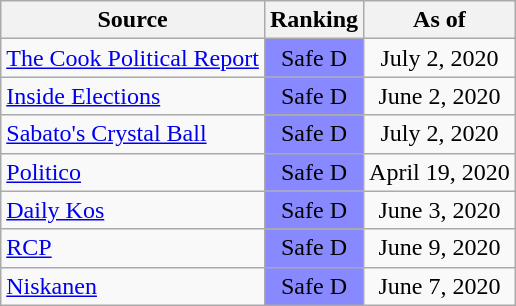<table class="wikitable" style="text-align:center">
<tr>
<th>Source</th>
<th>Ranking</th>
<th>As of</th>
</tr>
<tr>
<td align="left"><a href='#'>The Cook Political Report</a></td>
<td style="background:#88f" data-sort-value=-4>Safe D</td>
<td>July 2, 2020</td>
</tr>
<tr>
<td align="left"><a href='#'>Inside Elections</a></td>
<td style="background:#88f" data-sort-value=-4>Safe D</td>
<td>June 2, 2020</td>
</tr>
<tr>
<td align="left"><a href='#'>Sabato's Crystal Ball</a></td>
<td style="background:#88f" data-sort-value=-4>Safe D</td>
<td>July 2, 2020</td>
</tr>
<tr>
<td align="left"><a href='#'>Politico</a></td>
<td style="background:#88f" data-sort-value=-4>Safe D</td>
<td>April 19, 2020</td>
</tr>
<tr>
<td align="left"><a href='#'>Daily Kos</a></td>
<td style="background:#88f" data-sort-value=-4>Safe D</td>
<td>June 3, 2020</td>
</tr>
<tr>
<td align="left"><a href='#'>RCP</a></td>
<td style="background:#88f" data-sort-value=-4>Safe D</td>
<td>June 9, 2020</td>
</tr>
<tr>
<td align="left"><a href='#'>Niskanen</a></td>
<td style="background:#88f" data-sort-value=-4>Safe D</td>
<td>June 7, 2020</td>
</tr>
</table>
